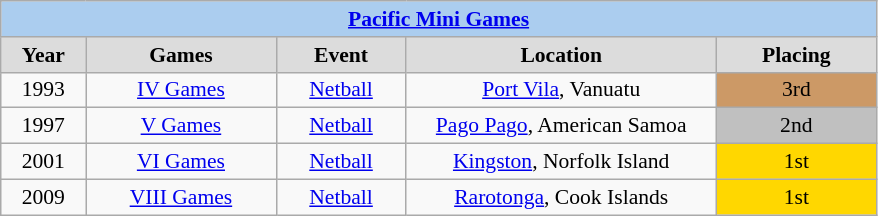<table class=wikitable style="text-align:center; font-size:90%">
<tr>
<th colspan=5 style=background:#ABCDEF><a href='#'>Pacific Mini Games</a></th>
</tr>
<tr>
<th width=50 style=background:gainsboro>Year</th>
<th width=120 style=background:gainsboro>Games</th>
<th width=80 style=background:gainsboro>Event</th>
<th width=200 style=background:gainsboro>Location</th>
<th width=100 style=background:gainsboro>Placing</th>
</tr>
<tr>
<td>1993</td>
<td><a href='#'>IV Games</a></td>
<td><a href='#'>Netball</a></td>
<td><a href='#'>Port Vila</a>, Vanuatu</td>
<td bgcolor=#cc9966> 3rd</td>
</tr>
<tr>
<td>1997</td>
<td><a href='#'>V Games</a></td>
<td><a href='#'>Netball</a></td>
<td><a href='#'>Pago Pago</a>, American Samoa</td>
<td bgcolor=silver> 2nd</td>
</tr>
<tr>
<td>2001</td>
<td><a href='#'>VI Games</a></td>
<td><a href='#'>Netball</a></td>
<td><a href='#'>Kingston</a>, Norfolk Island</td>
<td bgcolor=Gold> 1st</td>
</tr>
<tr>
<td>2009</td>
<td><a href='#'>VIII Games</a></td>
<td><a href='#'>Netball</a></td>
<td><a href='#'>Rarotonga</a>, Cook Islands</td>
<td bgcolor=Gold> 1st</td>
</tr>
</table>
